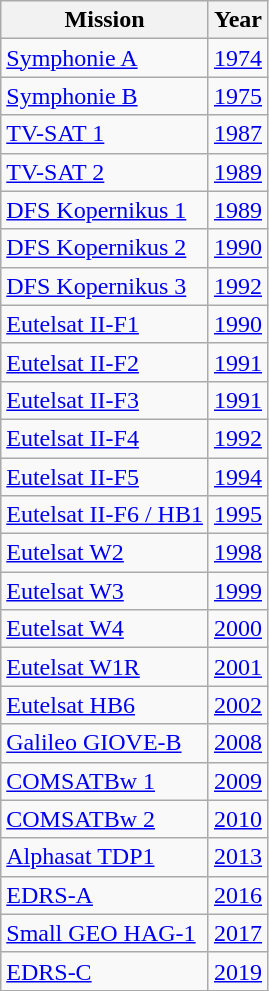<table class=wikitable>
<tr>
<th>Mission</th>
<th>Year</th>
</tr>
<tr>
<td><a href='#'>Symphonie A</a></td>
<td><a href='#'>1974</a></td>
</tr>
<tr>
<td><a href='#'>Symphonie B</a></td>
<td><a href='#'>1975</a></td>
</tr>
<tr>
<td><a href='#'>TV-SAT 1</a></td>
<td><a href='#'>1987</a></td>
</tr>
<tr>
<td><a href='#'>TV-SAT 2</a></td>
<td><a href='#'>1989</a></td>
</tr>
<tr>
<td><a href='#'>DFS Kopernikus 1</a></td>
<td><a href='#'>1989</a></td>
</tr>
<tr>
<td><a href='#'>DFS Kopernikus 2</a></td>
<td><a href='#'>1990</a></td>
</tr>
<tr>
<td><a href='#'>DFS Kopernikus 3</a></td>
<td><a href='#'>1992</a></td>
</tr>
<tr>
<td><a href='#'>Eutelsat II-F1</a></td>
<td><a href='#'>1990</a></td>
</tr>
<tr>
<td><a href='#'>Eutelsat II-F2</a></td>
<td><a href='#'>1991</a></td>
</tr>
<tr>
<td><a href='#'>Eutelsat II-F3</a></td>
<td><a href='#'>1991</a></td>
</tr>
<tr>
<td><a href='#'>Eutelsat II-F4</a></td>
<td><a href='#'>1992</a></td>
</tr>
<tr>
<td><a href='#'>Eutelsat II-F5</a></td>
<td><a href='#'>1994</a></td>
</tr>
<tr>
<td><a href='#'>Eutelsat II-F6 / HB1</a></td>
<td><a href='#'>1995</a></td>
</tr>
<tr>
<td><a href='#'>Eutelsat W2</a></td>
<td><a href='#'>1998</a></td>
</tr>
<tr>
<td><a href='#'>Eutelsat W3</a></td>
<td><a href='#'>1999</a></td>
</tr>
<tr>
<td><a href='#'>Eutelsat W4 </a></td>
<td><a href='#'>2000</a></td>
</tr>
<tr>
<td><a href='#'>Eutelsat W1R</a></td>
<td><a href='#'>2001</a></td>
</tr>
<tr>
<td><a href='#'>Eutelsat HB6</a></td>
<td><a href='#'>2002</a></td>
</tr>
<tr>
<td><a href='#'>Galileo GIOVE-B </a></td>
<td><a href='#'>2008</a></td>
</tr>
<tr>
<td><a href='#'>COMSATBw 1</a></td>
<td><a href='#'>2009</a></td>
</tr>
<tr>
<td><a href='#'>COMSATBw 2</a></td>
<td><a href='#'>2010</a></td>
</tr>
<tr>
<td><a href='#'>Alphasat TDP1 </a></td>
<td><a href='#'>2013</a></td>
</tr>
<tr>
<td><a href='#'>EDRS-A</a></td>
<td><a href='#'>2016</a></td>
</tr>
<tr>
<td><a href='#'>Small GEO HAG-1</a></td>
<td><a href='#'>2017</a></td>
</tr>
<tr>
<td><a href='#'>EDRS-C</a></td>
<td><a href='#'>2019</a></td>
</tr>
</table>
